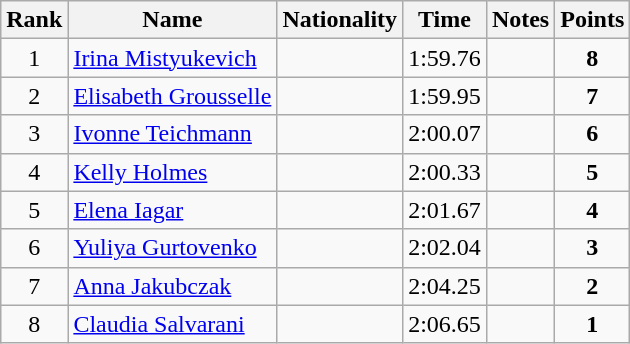<table class="wikitable sortable" style="text-align:center">
<tr>
<th>Rank</th>
<th>Name</th>
<th>Nationality</th>
<th>Time</th>
<th>Notes</th>
<th>Points</th>
</tr>
<tr>
<td>1</td>
<td align=left><a href='#'>Irina Mistyukevich</a></td>
<td align=left></td>
<td>1:59.76</td>
<td></td>
<td><strong>8</strong></td>
</tr>
<tr>
<td>2</td>
<td align=left><a href='#'>Elisabeth Grousselle</a></td>
<td align=left></td>
<td>1:59.95</td>
<td></td>
<td><strong>7</strong></td>
</tr>
<tr>
<td>3</td>
<td align=left><a href='#'>Ivonne Teichmann</a></td>
<td align=left></td>
<td>2:00.07</td>
<td></td>
<td><strong>6</strong></td>
</tr>
<tr>
<td>4</td>
<td align=left><a href='#'>Kelly Holmes</a></td>
<td align=left></td>
<td>2:00.33</td>
<td></td>
<td><strong>5</strong></td>
</tr>
<tr>
<td>5</td>
<td align=left><a href='#'>Elena Iagar</a></td>
<td align=left></td>
<td>2:01.67</td>
<td></td>
<td><strong>4</strong></td>
</tr>
<tr>
<td>6</td>
<td align=left><a href='#'>Yuliya Gurtovenko</a></td>
<td align=left></td>
<td>2:02.04</td>
<td></td>
<td><strong>3</strong></td>
</tr>
<tr>
<td>7</td>
<td align=left><a href='#'>Anna Jakubczak</a></td>
<td align=left></td>
<td>2:04.25</td>
<td></td>
<td><strong>2</strong></td>
</tr>
<tr>
<td>8</td>
<td align=left><a href='#'>Claudia Salvarani</a></td>
<td align=left></td>
<td>2:06.65</td>
<td></td>
<td><strong>1</strong></td>
</tr>
</table>
